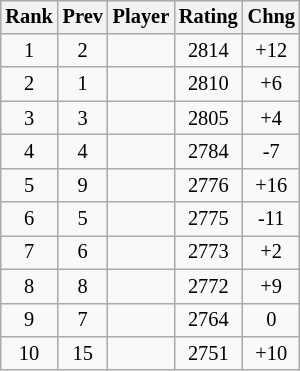<table class="wikitable" style="text-align:center; font-size:85%; margin-left: 1em; float: right;">
<tr>
<th>Rank</th>
<th>Prev</th>
<th>Player</th>
<th>Rating</th>
<th>Chng</th>
</tr>
<tr>
<td>1</td>
<td>2</td>
<td align=left></td>
<td>2814</td>
<td>+12</td>
</tr>
<tr>
<td>2</td>
<td>1</td>
<td align=left></td>
<td>2810</td>
<td>+6</td>
</tr>
<tr>
<td>3</td>
<td>3</td>
<td align=left></td>
<td>2805</td>
<td>+4</td>
</tr>
<tr>
<td>4</td>
<td>4</td>
<td align=left></td>
<td>2784</td>
<td>-7</td>
</tr>
<tr>
<td>5</td>
<td>9</td>
<td align=left></td>
<td>2776</td>
<td>+16</td>
</tr>
<tr>
<td>6</td>
<td>5</td>
<td align=left></td>
<td>2775</td>
<td>-11</td>
</tr>
<tr>
<td>7</td>
<td>6</td>
<td align=left></td>
<td>2773</td>
<td>+2</td>
</tr>
<tr>
<td>8</td>
<td>8</td>
<td align=left></td>
<td>2772</td>
<td>+9</td>
</tr>
<tr>
<td>9</td>
<td>7</td>
<td align=left></td>
<td>2764</td>
<td>0</td>
</tr>
<tr>
<td>10</td>
<td>15</td>
<td align=left></td>
<td>2751</td>
<td>+10</td>
</tr>
</table>
